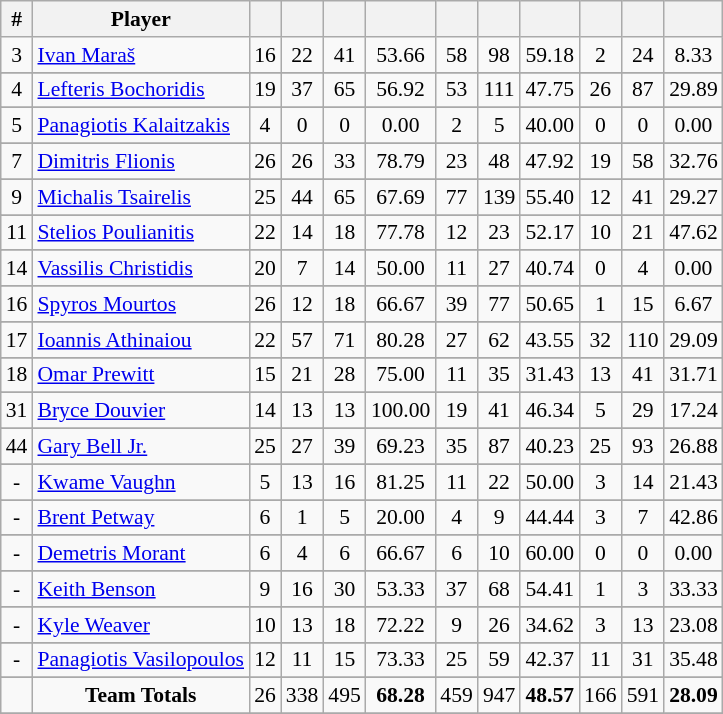<table class="wikitable sortable" style="font-size:90%; text-align:center;">
<tr>
<th>#</th>
<th>Player</th>
<th></th>
<th></th>
<th></th>
<th></th>
<th></th>
<th></th>
<th></th>
<th></th>
<th></th>
<th></th>
</tr>
<tr>
<td>3</td>
<td align="left"> <a href='#'>Ivan Maraš</a></td>
<td>16</td>
<td>22</td>
<td>41</td>
<td>53.66</td>
<td>58</td>
<td>98</td>
<td>59.18</td>
<td>2</td>
<td>24</td>
<td>8.33</td>
</tr>
<tr>
</tr>
<tr>
<td>4</td>
<td align="left"> <a href='#'>Lefteris Bochoridis</a></td>
<td>19</td>
<td>37</td>
<td>65</td>
<td>56.92</td>
<td>53</td>
<td>111</td>
<td>47.75</td>
<td>26</td>
<td>87</td>
<td>29.89</td>
</tr>
<tr>
</tr>
<tr>
<td>5</td>
<td align="left"> <a href='#'>Panagiotis Kalaitzakis</a></td>
<td>4</td>
<td>0</td>
<td>0</td>
<td>0.00</td>
<td>2</td>
<td>5</td>
<td>40.00</td>
<td>0</td>
<td>0</td>
<td>0.00</td>
</tr>
<tr>
</tr>
<tr>
<td>7</td>
<td align="left"> <a href='#'>Dimitris Flionis</a></td>
<td>26</td>
<td>26</td>
<td>33</td>
<td>78.79</td>
<td>23</td>
<td>48</td>
<td>47.92</td>
<td>19</td>
<td>58</td>
<td>32.76</td>
</tr>
<tr>
</tr>
<tr>
<td>9</td>
<td align="left"> <a href='#'>Michalis Tsairelis</a></td>
<td>25</td>
<td>44</td>
<td>65</td>
<td>67.69</td>
<td>77</td>
<td>139</td>
<td>55.40</td>
<td>12</td>
<td>41</td>
<td>29.27</td>
</tr>
<tr>
</tr>
<tr>
<td>11</td>
<td align="left"> <a href='#'>Stelios Poulianitis</a></td>
<td>22</td>
<td>14</td>
<td>18</td>
<td>77.78</td>
<td>12</td>
<td>23</td>
<td>52.17</td>
<td>10</td>
<td>21</td>
<td>47.62</td>
</tr>
<tr>
</tr>
<tr>
<td>14</td>
<td align="left"> <a href='#'>Vassilis Christidis</a></td>
<td>20</td>
<td>7</td>
<td>14</td>
<td>50.00</td>
<td>11</td>
<td>27</td>
<td>40.74</td>
<td>0</td>
<td>4</td>
<td>0.00</td>
</tr>
<tr>
</tr>
<tr>
<td>16</td>
<td align="left"> <a href='#'>Spyros Mourtos</a></td>
<td>26</td>
<td>12</td>
<td>18</td>
<td>66.67</td>
<td>39</td>
<td>77</td>
<td>50.65</td>
<td>1</td>
<td>15</td>
<td>6.67</td>
</tr>
<tr>
</tr>
<tr>
<td>17</td>
<td align="left"> <a href='#'>Ioannis Athinaiou</a></td>
<td>22</td>
<td>57</td>
<td>71</td>
<td>80.28</td>
<td>27</td>
<td>62</td>
<td>43.55</td>
<td>32</td>
<td>110</td>
<td>29.09</td>
</tr>
<tr>
</tr>
<tr>
<td>18</td>
<td align="left"> <a href='#'>Omar Prewitt</a></td>
<td>15</td>
<td>21</td>
<td>28</td>
<td>75.00</td>
<td>11</td>
<td>35</td>
<td>31.43</td>
<td>13</td>
<td>41</td>
<td>31.71</td>
</tr>
<tr>
</tr>
<tr>
<td>31</td>
<td align="left"> <a href='#'>Bryce Douvier</a></td>
<td>14</td>
<td>13</td>
<td>13</td>
<td>100.00</td>
<td>19</td>
<td>41</td>
<td>46.34</td>
<td>5</td>
<td>29</td>
<td>17.24</td>
</tr>
<tr>
</tr>
<tr>
<td>44</td>
<td align="left"> <a href='#'>Gary Bell Jr.</a></td>
<td>25</td>
<td>27</td>
<td>39</td>
<td>69.23</td>
<td>35</td>
<td>87</td>
<td>40.23</td>
<td>25</td>
<td>93</td>
<td>26.88</td>
</tr>
<tr>
</tr>
<tr>
<td>-</td>
<td align="left"> <a href='#'>Kwame Vaughn</a></td>
<td>5</td>
<td>13</td>
<td>16</td>
<td>81.25</td>
<td>11</td>
<td>22</td>
<td>50.00</td>
<td>3</td>
<td>14</td>
<td>21.43</td>
</tr>
<tr>
</tr>
<tr>
<td>-</td>
<td align="left"> <a href='#'>Brent Petway</a></td>
<td>6</td>
<td>1</td>
<td>5</td>
<td>20.00</td>
<td>4</td>
<td>9</td>
<td>44.44</td>
<td>3</td>
<td>7</td>
<td>42.86</td>
</tr>
<tr>
</tr>
<tr>
<td>-</td>
<td align="left"> <a href='#'>Demetris Morant</a></td>
<td>6</td>
<td>4</td>
<td>6</td>
<td>66.67</td>
<td>6</td>
<td>10</td>
<td>60.00</td>
<td>0</td>
<td>0</td>
<td>0.00</td>
</tr>
<tr>
</tr>
<tr>
<td>-</td>
<td align="left"> <a href='#'>Keith Benson</a></td>
<td>9</td>
<td>16</td>
<td>30</td>
<td>53.33</td>
<td>37</td>
<td>68</td>
<td>54.41</td>
<td>1</td>
<td>3</td>
<td>33.33</td>
</tr>
<tr>
</tr>
<tr>
<td>-</td>
<td align="left"> <a href='#'>Kyle Weaver</a></td>
<td>10</td>
<td>13</td>
<td>18</td>
<td>72.22</td>
<td>9</td>
<td>26</td>
<td>34.62</td>
<td>3</td>
<td>13</td>
<td>23.08</td>
</tr>
<tr>
</tr>
<tr>
<td>-</td>
<td align="left"> <a href='#'>Panagiotis Vasilopoulos</a></td>
<td>12</td>
<td>11</td>
<td>15</td>
<td>73.33</td>
<td>25</td>
<td>59</td>
<td>42.37</td>
<td>11</td>
<td>31</td>
<td>35.48</td>
</tr>
<tr>
</tr>
<tr>
<td></td>
<td><strong>Team Totals</strong></td>
<td>26</td>
<td>338</td>
<td>495</td>
<td><strong>68.28</strong></td>
<td>459</td>
<td>947</td>
<td><strong>48.57</strong></td>
<td>166</td>
<td>591</td>
<td><strong>28.09</strong></td>
</tr>
<tr>
</tr>
</table>
